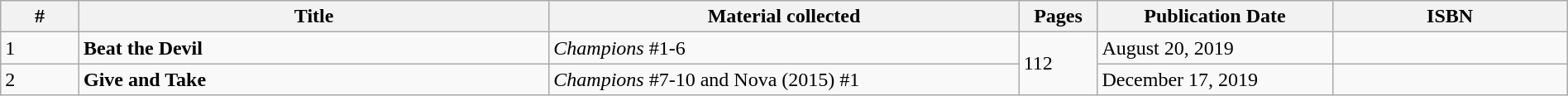<table class="wikitable" style="text-align:left;" width="100%">
<tr>
<th width=5%>#</th>
<th width=30%>Title</th>
<th width=30%>Material collected</th>
<th width=5%>Pages</th>
<th width=15%>Publication Date</th>
<th width=15%>ISBN</th>
</tr>
<tr>
<td>1</td>
<td><strong>Beat the Devil</strong></td>
<td><em>Champions</em> #1-6</td>
<td rowspan="2">112</td>
<td>August 20, 2019</td>
<td></td>
</tr>
<tr>
<td>2</td>
<td><strong>Give and Take</strong></td>
<td><em>Champions</em> #7-10 and Nova (2015) #1</td>
<td>December 17, 2019</td>
<td></td>
</tr>
</table>
